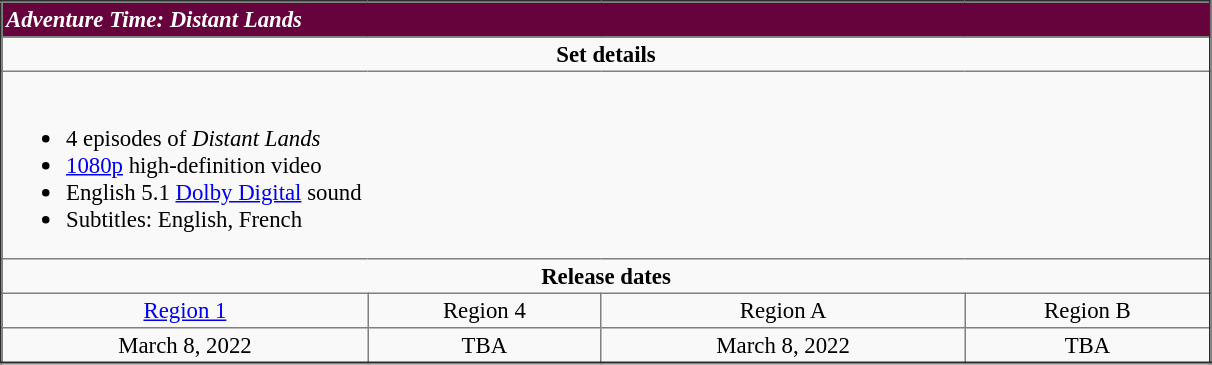<table border="2" cellpadding="2" cellspacing="0" style="margin: 0 1em 0 0; background: #f9f9f9f9; border: c00 #aaa solid; border-collapse: collapse; font-size: 95%;">
<tr style="background:#66023C; color:white;">
<td colspan="4"><strong><em>Adventure Time: Distant Lands</em></strong></td>
</tr>
<tr valign="top">
<td align="center" width="800" colspan="4"><strong>Set details</strong></td>
</tr>
<tr valign="top">
<td colspan="4" align="left" width="800"><br><ul><li>4 episodes of <em>Distant Lands</em></li><li><a href='#'>1080p</a> high-definition video</li><li>English 5.1 <a href='#'>Dolby Digital</a> sound</li><li>Subtitles: English, French</li></ul></td>
</tr>
<tr>
<td colspan="4" align="center"><strong>Release dates</strong></td>
</tr>
<tr>
<td align="center"><a href='#'>Region 1</a></td>
<td align="center">Region 4</td>
<td align="center">Region A</td>
<td align="center">Region B</td>
</tr>
<tr>
<td align="center">March 8, 2022</td>
<td align="center">TBA</td>
<td align="center">March 8, 2022</td>
<td align="center">TBA</td>
</tr>
</table>
